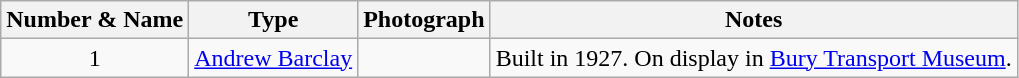<table class="wikitable">
<tr>
<th>Number & Name</th>
<th>Type</th>
<th>Photograph</th>
<th>Notes</th>
</tr>
<tr>
<td align="center">1</td>
<td><a href='#'>Andrew Barclay</a> </td>
<td></td>
<td>Built in 1927. On display in <a href='#'>Bury Transport Museum</a>.</td>
</tr>
</table>
